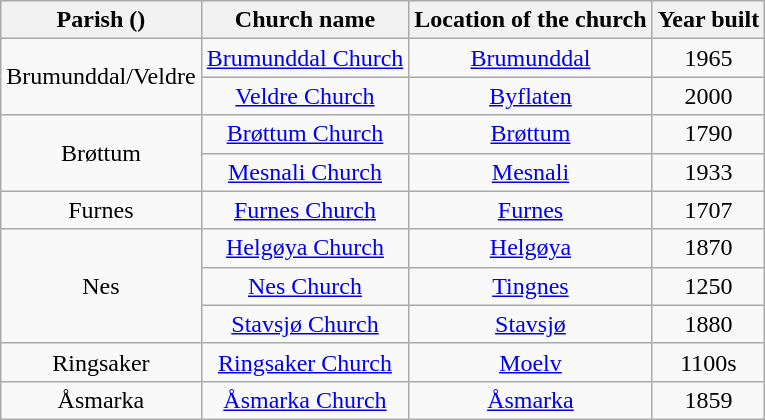<table class="wikitable" style="text-align:center">
<tr>
<th>Parish ()</th>
<th>Church name</th>
<th>Location of the church</th>
<th>Year built</th>
</tr>
<tr>
<td rowspan="2">Brumunddal/Veldre</td>
<td><a href='#'>Brumunddal Church</a></td>
<td><a href='#'>Brumunddal</a></td>
<td>1965</td>
</tr>
<tr>
<td><a href='#'>Veldre Church</a></td>
<td><a href='#'>Byflaten</a></td>
<td>2000</td>
</tr>
<tr>
<td rowspan="2">Brøttum</td>
<td><a href='#'>Brøttum Church</a></td>
<td><a href='#'>Brøttum</a></td>
<td>1790</td>
</tr>
<tr>
<td><a href='#'>Mesnali Church</a></td>
<td><a href='#'>Mesnali</a></td>
<td>1933</td>
</tr>
<tr>
<td rowspan="1">Furnes</td>
<td><a href='#'>Furnes Church</a></td>
<td><a href='#'>Furnes</a></td>
<td>1707</td>
</tr>
<tr>
<td rowspan="3">Nes</td>
<td><a href='#'>Helgøya Church</a></td>
<td><a href='#'>Helgøya</a></td>
<td>1870</td>
</tr>
<tr>
<td><a href='#'>Nes Church</a></td>
<td><a href='#'>Tingnes</a></td>
<td>1250</td>
</tr>
<tr>
<td><a href='#'>Stavsjø Church</a></td>
<td><a href='#'>Stavsjø</a></td>
<td>1880</td>
</tr>
<tr>
<td rowspan="1">Ringsaker</td>
<td><a href='#'>Ringsaker Church</a></td>
<td><a href='#'>Moelv</a></td>
<td>1100s</td>
</tr>
<tr>
<td rowspan="1">Åsmarka</td>
<td><a href='#'>Åsmarka Church</a></td>
<td><a href='#'>Åsmarka</a></td>
<td>1859</td>
</tr>
</table>
